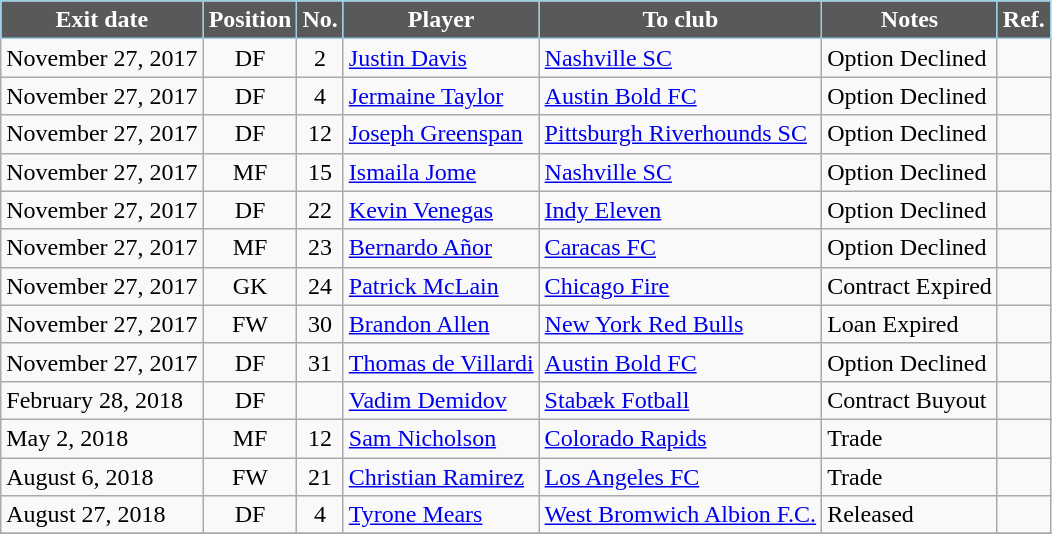<table class="wikitable sortable">
<tr>
<th style="background:#585958; color:#FFFFFF; border:1px solid #9BCDE4;"><strong>Exit date</strong></th>
<th style="background:#585958; color:#FFFFFF; border:1px solid #9BCDE4;"><strong>Position</strong></th>
<th style="background:#585958; color:#FFFFFF; border:1px solid #9BCDE4;"><strong>No.</strong></th>
<th style="background:#585958; color:#FFFFFF; border:1px solid #9BCDE4;"><strong>Player</strong></th>
<th style="background:#585958; color:#FFFFFF; border:1px solid #9BCDE4;"><strong>To club</strong></th>
<th style="background:#585958; color:#FFFFFF; border:1px solid #9BCDE4;"><strong>Notes</strong></th>
<th style="background:#585958; color:#FFFFFF; border:1px solid #9BCDE4;"><strong>Ref.</strong></th>
</tr>
<tr>
<td>November 27, 2017</td>
<td style="text-align:center;">DF</td>
<td style="text-align:center;">2</td>
<td style="text-align:left;"> <a href='#'>Justin Davis</a></td>
<td style="text-align:left;"> <a href='#'>Nashville SC</a></td>
<td>Option Declined</td>
<td></td>
</tr>
<tr>
<td>November 27, 2017</td>
<td style="text-align:center;">DF</td>
<td style="text-align:center;">4</td>
<td style="text-align:left;"> <a href='#'>Jermaine Taylor</a></td>
<td style="text-align:left;"> <a href='#'>Austin Bold FC</a></td>
<td>Option Declined</td>
<td></td>
</tr>
<tr>
<td>November 27, 2017</td>
<td style="text-align:center;">DF</td>
<td style="text-align:center;">12</td>
<td style="text-align:left;"> <a href='#'>Joseph Greenspan</a></td>
<td style="text-align:left;"> <a href='#'>Pittsburgh Riverhounds SC</a></td>
<td>Option Declined</td>
<td></td>
</tr>
<tr>
<td>November 27, 2017</td>
<td style="text-align:center;">MF</td>
<td style="text-align:center;">15</td>
<td style="text-align:left;"> <a href='#'>Ismaila Jome</a></td>
<td style="text-align:left;"> <a href='#'>Nashville SC</a></td>
<td>Option Declined</td>
<td></td>
</tr>
<tr>
<td>November 27, 2017</td>
<td style="text-align:center;">DF</td>
<td style="text-align:center;">22</td>
<td style="text-align:left;"> <a href='#'>Kevin Venegas</a></td>
<td style="text-align:left;"> <a href='#'>Indy Eleven</a></td>
<td>Option Declined</td>
<td></td>
</tr>
<tr>
<td>November 27, 2017</td>
<td style="text-align:center;">MF</td>
<td style="text-align:center;">23</td>
<td style="text-align:left;"> <a href='#'>Bernardo Añor</a></td>
<td style="text-align:left;"> <a href='#'>Caracas FC</a></td>
<td>Option Declined</td>
<td></td>
</tr>
<tr>
<td>November 27, 2017</td>
<td style="text-align:center;">GK</td>
<td style="text-align:center;">24</td>
<td style="text-align:left;"> <a href='#'>Patrick McLain</a></td>
<td style="text-align:left;"> <a href='#'>Chicago Fire</a></td>
<td>Contract Expired</td>
<td></td>
</tr>
<tr>
<td>November 27, 2017</td>
<td style="text-align:center;">FW</td>
<td style="text-align:center;">30</td>
<td style="text-align:left;"> <a href='#'>Brandon Allen</a></td>
<td style="text-align:left;"> <a href='#'>New York Red Bulls</a></td>
<td>Loan Expired</td>
<td></td>
</tr>
<tr>
<td>November 27, 2017</td>
<td style="text-align:center;">DF</td>
<td style="text-align:center;">31</td>
<td style="text-align:left;"> <a href='#'>Thomas de Villardi</a></td>
<td style="text-align:left;"> <a href='#'>Austin Bold FC</a></td>
<td>Option Declined</td>
<td></td>
</tr>
<tr>
<td>February 28, 2018</td>
<td style="text-align:center;">DF</td>
<td style="text-align:center;"></td>
<td style="text-align:left;"> <a href='#'>Vadim Demidov</a></td>
<td style="text-align:left;"> <a href='#'>Stabæk Fotball</a></td>
<td>Contract Buyout</td>
<td></td>
</tr>
<tr>
<td>May 2, 2018</td>
<td style="text-align:center;">MF</td>
<td style="text-align:center;">12</td>
<td style="text-align:left;"> <a href='#'>Sam Nicholson</a></td>
<td style="text-align:left;"> <a href='#'>Colorado Rapids</a></td>
<td>Trade</td>
<td></td>
</tr>
<tr>
<td>August 6, 2018</td>
<td style="text-align:center;">FW</td>
<td style="text-align:center;">21</td>
<td style="text-align:left;"> <a href='#'>Christian Ramirez</a></td>
<td style="text-align:left;"> <a href='#'>Los Angeles FC</a></td>
<td>Trade</td>
<td></td>
</tr>
<tr>
<td>August 27, 2018</td>
<td style="text-align:center;">DF</td>
<td style="text-align:center;">4</td>
<td style="text-align:left;"> <a href='#'>Tyrone Mears</a></td>
<td style="text-align:left;"> <a href='#'>West Bromwich Albion F.C.</a></td>
<td>Released</td>
<td></td>
</tr>
<tr>
</tr>
</table>
